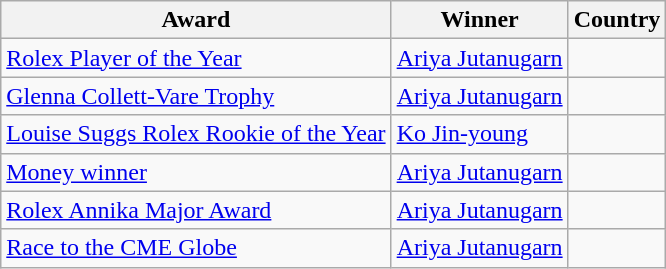<table class="wikitable">
<tr>
<th>Award</th>
<th>Winner</th>
<th>Country</th>
</tr>
<tr>
<td><a href='#'>Rolex Player of the Year</a></td>
<td><a href='#'>Ariya Jutanugarn</a></td>
<td></td>
</tr>
<tr>
<td><a href='#'>Glenna Collett-Vare Trophy</a></td>
<td><a href='#'>Ariya Jutanugarn</a></td>
<td></td>
</tr>
<tr>
<td><a href='#'>Louise Suggs Rolex Rookie of the Year</a></td>
<td><a href='#'>Ko Jin-young</a></td>
<td></td>
</tr>
<tr>
<td><a href='#'>Money winner</a></td>
<td><a href='#'>Ariya Jutanugarn</a></td>
<td></td>
</tr>
<tr>
<td><a href='#'>Rolex Annika Major Award</a></td>
<td><a href='#'>Ariya Jutanugarn</a></td>
<td></td>
</tr>
<tr>
<td><a href='#'>Race to the CME Globe</a></td>
<td><a href='#'>Ariya Jutanugarn</a></td>
<td></td>
</tr>
</table>
